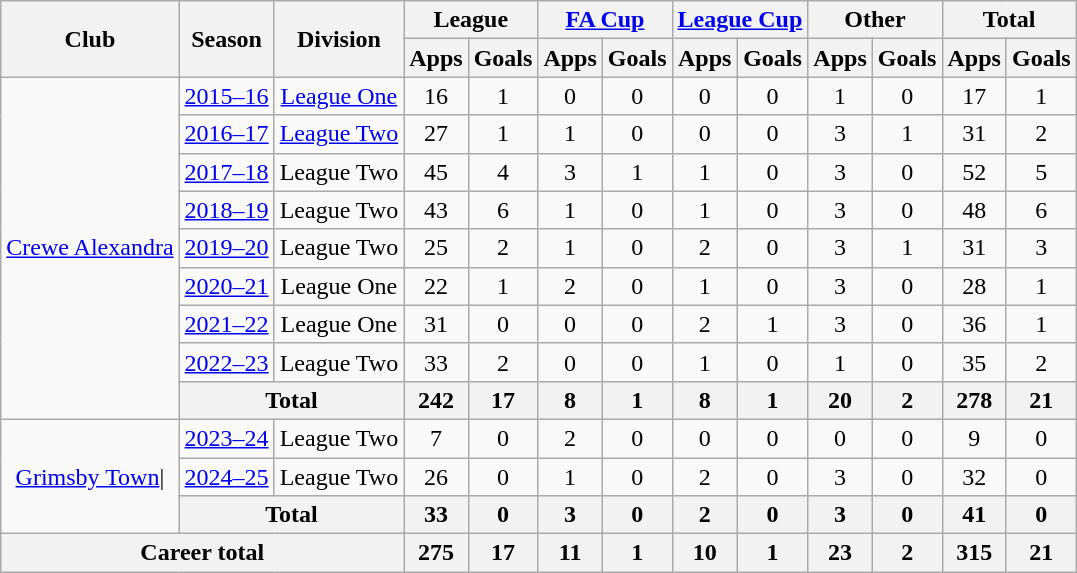<table class="wikitable" style="text-align:center;">
<tr>
<th rowspan="2">Club</th>
<th rowspan="2">Season</th>
<th rowspan="2">Division</th>
<th colspan="2">League</th>
<th colspan="2"><a href='#'>FA Cup</a></th>
<th colspan="2"><a href='#'>League Cup</a></th>
<th colspan="2">Other</th>
<th colspan="2">Total</th>
</tr>
<tr>
<th>Apps</th>
<th>Goals</th>
<th>Apps</th>
<th>Goals</th>
<th>Apps</th>
<th>Goals</th>
<th>Apps</th>
<th>Goals</th>
<th>Apps</th>
<th>Goals</th>
</tr>
<tr>
<td rowspan="9"><a href='#'>Crewe Alexandra</a></td>
<td><a href='#'>2015–16</a></td>
<td><a href='#'>League One</a></td>
<td>16</td>
<td>1</td>
<td>0</td>
<td>0</td>
<td>0</td>
<td>0</td>
<td>1</td>
<td>0</td>
<td>17</td>
<td>1</td>
</tr>
<tr>
<td><a href='#'>2016–17</a></td>
<td><a href='#'>League Two</a></td>
<td>27</td>
<td>1</td>
<td>1</td>
<td>0</td>
<td>0</td>
<td>0</td>
<td>3</td>
<td>1</td>
<td>31</td>
<td>2</td>
</tr>
<tr>
<td><a href='#'>2017–18</a></td>
<td>League Two</td>
<td>45</td>
<td>4</td>
<td>3</td>
<td>1</td>
<td>1</td>
<td>0</td>
<td>3</td>
<td>0</td>
<td>52</td>
<td>5</td>
</tr>
<tr>
<td><a href='#'>2018–19</a></td>
<td>League Two</td>
<td>43</td>
<td>6</td>
<td>1</td>
<td>0</td>
<td>1</td>
<td>0</td>
<td>3</td>
<td>0</td>
<td>48</td>
<td>6</td>
</tr>
<tr>
<td><a href='#'>2019–20</a></td>
<td>League Two</td>
<td>25</td>
<td>2</td>
<td>1</td>
<td>0</td>
<td>2</td>
<td>0</td>
<td>3</td>
<td>1</td>
<td>31</td>
<td>3</td>
</tr>
<tr>
<td><a href='#'>2020–21</a></td>
<td>League One</td>
<td>22</td>
<td>1</td>
<td>2</td>
<td>0</td>
<td>1</td>
<td>0</td>
<td>3</td>
<td>0</td>
<td>28</td>
<td>1</td>
</tr>
<tr>
<td><a href='#'>2021–22</a></td>
<td>League One</td>
<td>31</td>
<td>0</td>
<td>0</td>
<td>0</td>
<td>2</td>
<td>1</td>
<td>3</td>
<td>0</td>
<td>36</td>
<td>1</td>
</tr>
<tr>
<td><a href='#'>2022–23</a></td>
<td>League Two</td>
<td>33</td>
<td>2</td>
<td>0</td>
<td>0</td>
<td>1</td>
<td>0</td>
<td>1</td>
<td>0</td>
<td>35</td>
<td>2</td>
</tr>
<tr>
<th colspan="2">Total</th>
<th>242</th>
<th>17</th>
<th>8</th>
<th>1</th>
<th>8</th>
<th>1</th>
<th>20</th>
<th>2</th>
<th>278</th>
<th>21</th>
</tr>
<tr>
<td rowspan="3"><a href='#'>Grimsby Town</a>|</td>
<td><a href='#'>2023–24</a></td>
<td>League Two</td>
<td>7</td>
<td>0</td>
<td>2</td>
<td>0</td>
<td>0</td>
<td>0</td>
<td>0</td>
<td>0</td>
<td>9</td>
<td>0</td>
</tr>
<tr>
<td><a href='#'>2024–25</a></td>
<td>League Two</td>
<td>26</td>
<td>0</td>
<td>1</td>
<td>0</td>
<td>2</td>
<td>0</td>
<td>3</td>
<td>0</td>
<td>32</td>
<td>0</td>
</tr>
<tr>
<th colspan="2">Total</th>
<th>33</th>
<th>0</th>
<th>3</th>
<th>0</th>
<th>2</th>
<th>0</th>
<th>3</th>
<th>0</th>
<th>41</th>
<th>0</th>
</tr>
<tr>
<th colspan="3">Career total</th>
<th>275</th>
<th>17</th>
<th>11</th>
<th>1</th>
<th>10</th>
<th>1</th>
<th>23</th>
<th>2</th>
<th>315</th>
<th>21</th>
</tr>
</table>
